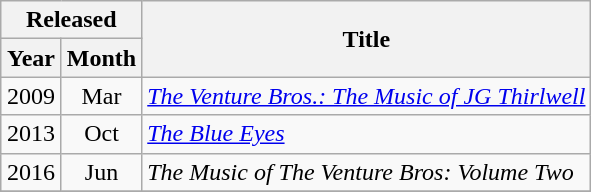<table class="wikitable">
<tr>
<th colspan="2">Released</th>
<th rowspan="2">Title</th>
</tr>
<tr>
<th style="width:33px;">Year</th>
<th style="width:44px;">Month</th>
</tr>
<tr>
<td align="center">2009</td>
<td align="center">Mar</td>
<td><em><a href='#'>The Venture Bros.: The Music of JG Thirlwell</a></em></td>
</tr>
<tr>
<td align="center">2013</td>
<td align="center">Oct</td>
<td><em><a href='#'>The Blue Eyes</a></em></td>
</tr>
<tr>
<td align="center">2016</td>
<td align="center">Jun</td>
<td><em>The Music of The Venture Bros: Volume Two</em></td>
</tr>
<tr>
</tr>
</table>
